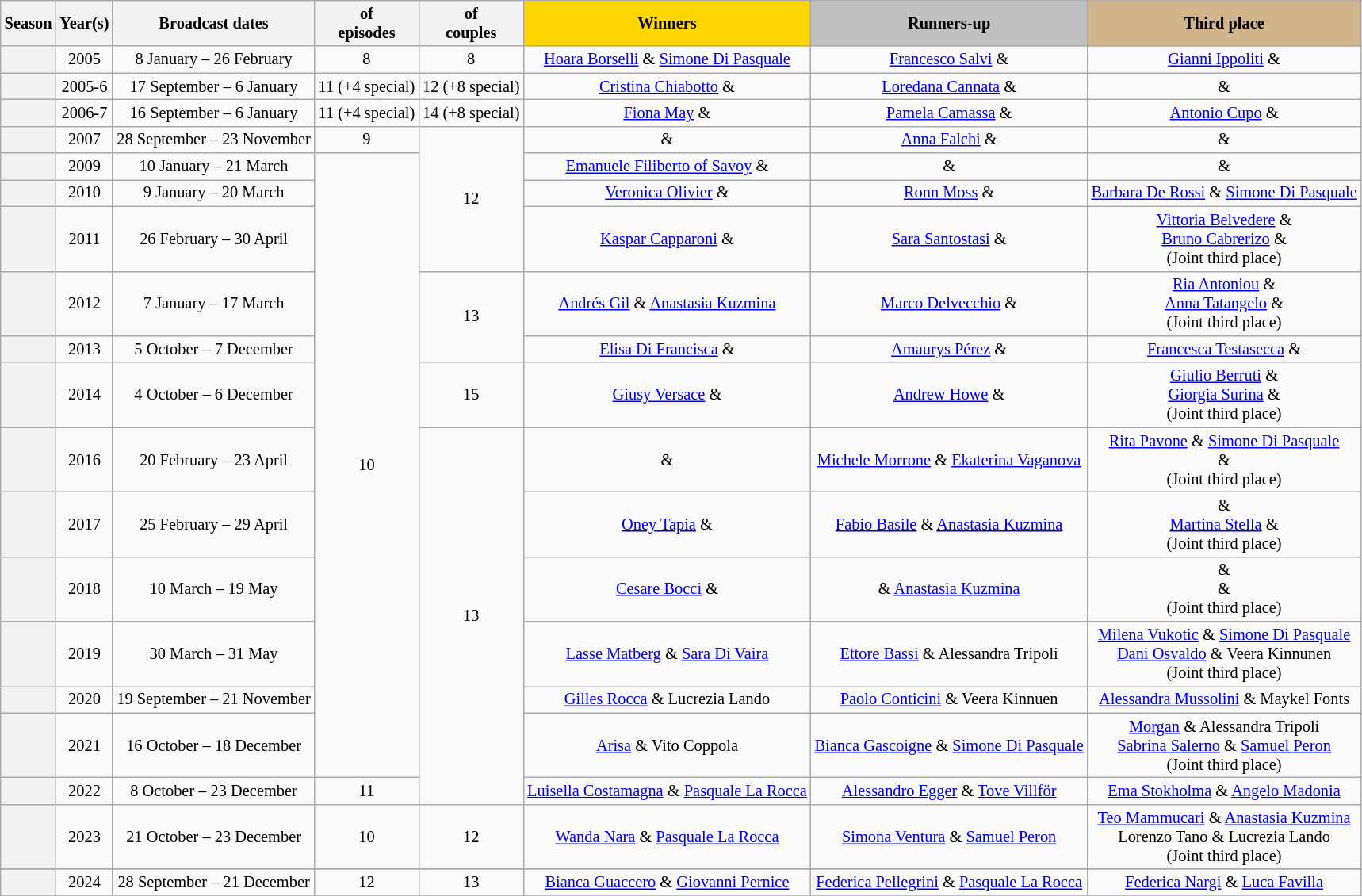<table class="wikitable" size:100% style="white-space:nowrap; font-size:85%; text-align:center">
<tr>
<th rowspan="1">Season</th>
<th rowspan="1">Year(s)</th>
<th rowspan="1">Broadcast dates</th>
<th rowspan="1"><a href='#'></a> of<br>episodes</th>
<th rowspan="1"><a href='#'></a> of<br>couples</th>
<th style="background:gold;"><div>Winners</div></th>
<th style="background:silver;"><div>Runners-up</div></th>
<th style="background:tan;"><div>Third place</div></th>
</tr>
<tr>
<th></th>
<td>2005</td>
<td>8 January – 26 February</td>
<td>8</td>
<td>8</td>
<td><a href='#'>Hoara Borselli</a> & <a href='#'>Simone Di Pasquale</a></td>
<td><a href='#'>Francesco Salvi</a> & </td>
<td><a href='#'>Gianni Ippoliti</a> & </td>
</tr>
<tr>
<th></th>
<td>2005-6</td>
<td>17 September – 6 January</td>
<td>11 (+4 special)</td>
<td>12 (+8 special)</td>
<td><a href='#'>Cristina Chiabotto</a> & </td>
<td><a href='#'>Loredana Cannata</a> & </td>
<td> & </td>
</tr>
<tr>
<th></th>
<td>2006-7</td>
<td>16 September – 6 January</td>
<td>11 (+4 special)</td>
<td>14 (+8 special)</td>
<td><a href='#'>Fiona May</a> & </td>
<td><a href='#'>Pamela Camassa</a> & </td>
<td><a href='#'>Antonio Cupo</a> & </td>
</tr>
<tr>
<th></th>
<td>2007</td>
<td>28 September – 23 November</td>
<td>9</td>
<td rowspan=4>12</td>
<td> & </td>
<td><a href='#'>Anna Falchi</a> & </td>
<td> & </td>
</tr>
<tr>
<th></th>
<td>2009</td>
<td>10 January – 21 March</td>
<td rowspan=12>10</td>
<td><a href='#'>Emanuele Filiberto of Savoy</a> & </td>
<td> & </td>
<td> & </td>
</tr>
<tr>
<th></th>
<td>2010</td>
<td>9 January – 20 March</td>
<td><a href='#'>Veronica Olivier</a> & </td>
<td><a href='#'>Ronn Moss</a> & </td>
<td><a href='#'>Barbara De Rossi</a> & <a href='#'>Simone Di Pasquale</a></td>
</tr>
<tr>
<th></th>
<td>2011</td>
<td>26 February – 30 April</td>
<td><a href='#'>Kaspar Capparoni</a> & </td>
<td><a href='#'>Sara Santostasi</a> & </td>
<td><a href='#'>Vittoria Belvedere</a> & <br><a href='#'>Bruno Cabrerizo</a> & <br>(Joint third place)</td>
</tr>
<tr>
<th></th>
<td>2012</td>
<td>7 January – 17 March</td>
<td rowspan=2>13</td>
<td><a href='#'>Andrés Gil</a> & <a href='#'>Anastasia Kuzmina</a></td>
<td><a href='#'>Marco Delvecchio</a> & </td>
<td><a href='#'>Ria Antoniou</a> & <br><a href='#'>Anna Tatangelo</a> & <br>(Joint third place)</td>
</tr>
<tr>
<th></th>
<td>2013</td>
<td>5 October – 7 December</td>
<td><a href='#'>Elisa Di Francisca</a> & </td>
<td><a href='#'>Amaurys Pérez</a> & </td>
<td><a href='#'>Francesca Testasecca</a> & </td>
</tr>
<tr>
<th></th>
<td>2014</td>
<td>4 October – 6 December</td>
<td>15</td>
<td><a href='#'>Giusy Versace</a> & </td>
<td><a href='#'>Andrew Howe</a> & </td>
<td><a href='#'>Giulio Berruti</a> & <br><a href='#'>Giorgia Surina</a> & <br>(Joint third place)</td>
</tr>
<tr>
<th></th>
<td>2016</td>
<td>20 February – 23 April</td>
<td rowspan=7>13</td>
<td> & </td>
<td><a href='#'>Michele Morrone</a> & <a href='#'>Ekaterina Vaganova</a></td>
<td><a href='#'>Rita Pavone</a> & <a href='#'>Simone Di Pasquale</a><br> & <br>(Joint third place)</td>
</tr>
<tr>
<th></th>
<td>2017</td>
<td>25 February – 29 April</td>
<td><a href='#'>Oney Tapia</a> & </td>
<td><a href='#'>Fabio Basile</a> & <a href='#'>Anastasia Kuzmina</a></td>
<td> & <br><a href='#'>Martina Stella</a> & <br>(Joint third place)</td>
</tr>
<tr>
<th></th>
<td>2018</td>
<td>10 March – 19 May</td>
<td><a href='#'>Cesare Bocci</a> & </td>
<td> & <a href='#'>Anastasia Kuzmina</a></td>
<td> & <br> & <br>(Joint third place)</td>
</tr>
<tr>
<th></th>
<td>2019</td>
<td>30 March – 31 May</td>
<td><a href='#'>Lasse Matberg</a> & <a href='#'>Sara Di Vaira</a></td>
<td><a href='#'>Ettore Bassi</a> & Alessandra Tripoli</td>
<td><a href='#'>Milena Vukotic</a> & <a href='#'>Simone Di Pasquale</a><br><a href='#'>Dani Osvaldo</a> & Veera Kinnunen<br>(Joint third place)</td>
</tr>
<tr>
<th></th>
<td>2020</td>
<td>19 September – 21 November</td>
<td><a href='#'>Gilles Rocca</a> & Lucrezia Lando</td>
<td><a href='#'>Paolo Conticini</a> & Veera Kinnuen</td>
<td><a href='#'>Alessandra Mussolini</a> & Maykel Fonts</td>
</tr>
<tr>
<th></th>
<td>2021</td>
<td>16 October – 18 December</td>
<td><a href='#'>Arisa</a> & Vito Coppola</td>
<td><a href='#'>Bianca Gascoigne</a> & <a href='#'>Simone Di Pasquale</a></td>
<td><a href='#'>Morgan</a> & Alessandra Tripoli<br><a href='#'>Sabrina Salerno</a> & <a href='#'>Samuel Peron</a><br>(Joint third place)</td>
</tr>
<tr>
<th></th>
<td>2022</td>
<td>8 October – 23 December</td>
<td>11</td>
<td><a href='#'>Luisella Costamagna</a> & <a href='#'>Pasquale La Rocca</a></td>
<td><a href='#'>Alessandro Egger</a> & <a href='#'>Tove Villför</a></td>
<td><a href='#'>Ema Stokholma</a> & <a href='#'>Angelo Madonia</a></td>
</tr>
<tr>
<th></th>
<td>2023</td>
<td>21 October – 23 December</td>
<td>10</td>
<td>12</td>
<td><a href='#'>Wanda Nara</a> & <a href='#'>Pasquale La Rocca</a></td>
<td><a href='#'>Simona Ventura</a> & <a href='#'>Samuel Peron</a></td>
<td><a href='#'>Teo Mammucari</a> & <a href='#'>Anastasia Kuzmina</a><br> Lorenzo Tano & Lucrezia Lando<br>(Joint third place)</td>
</tr>
<tr>
</tr>
<tr>
<th></th>
<td>2024</td>
<td>28 September – 21 December</td>
<td>12</td>
<td>13</td>
<td><a href='#'>Bianca Guaccero</a> & <a href='#'>Giovanni Pernice</a></td>
<td><a href='#'>Federica Pellegrini</a> & <a href='#'>Pasquale La Rocca</a></td>
<td><a href='#'>Federica Nargi</a> & <a href='#'>Luca Favilla</a></td>
</tr>
<tr>
</tr>
</table>
